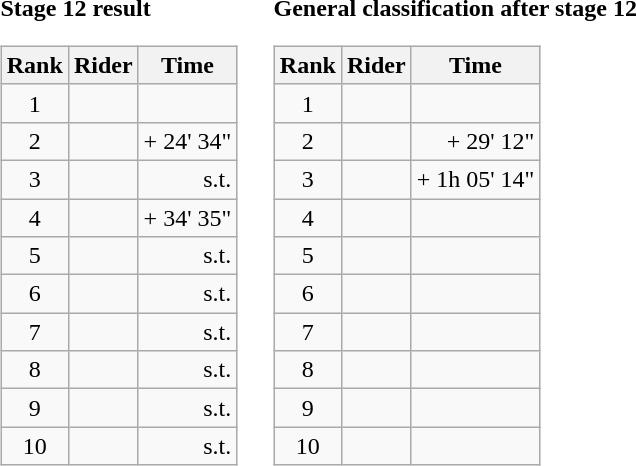<table>
<tr>
<td><strong>Stage 12 result</strong><br><table class="wikitable">
<tr>
<th scope="col">Rank</th>
<th scope="col">Rider</th>
<th scope="col">Time</th>
</tr>
<tr>
<td style="text-align:center;">1</td>
<td></td>
<td style="text-align:right;"></td>
</tr>
<tr>
<td style="text-align:center;">2</td>
<td></td>
<td style="text-align:right;">+ 24' 34"</td>
</tr>
<tr>
<td style="text-align:center;">3</td>
<td></td>
<td style="text-align:right;">s.t.</td>
</tr>
<tr>
<td style="text-align:center;">4</td>
<td></td>
<td style="text-align:right;">+ 34' 35"</td>
</tr>
<tr>
<td style="text-align:center;">5</td>
<td></td>
<td style="text-align:right;">s.t.</td>
</tr>
<tr>
<td style="text-align:center;">6</td>
<td></td>
<td style="text-align:right;">s.t.</td>
</tr>
<tr>
<td style="text-align:center;">7</td>
<td></td>
<td style="text-align:right;">s.t.</td>
</tr>
<tr>
<td style="text-align:center;">8</td>
<td></td>
<td style="text-align:right;">s.t.</td>
</tr>
<tr>
<td style="text-align:center;">9</td>
<td></td>
<td style="text-align:right;">s.t.</td>
</tr>
<tr>
<td style="text-align:center;">10</td>
<td></td>
<td style="text-align:right;">s.t.</td>
</tr>
</table>
</td>
<td></td>
<td><strong>General classification after stage 12</strong><br><table class="wikitable">
<tr>
<th scope="col">Rank</th>
<th scope="col">Rider</th>
<th scope="col">Time</th>
</tr>
<tr>
<td style="text-align:center;">1</td>
<td></td>
<td style="text-align:right;"></td>
</tr>
<tr>
<td style="text-align:center;">2</td>
<td></td>
<td style="text-align:right;">+ 29' 12"</td>
</tr>
<tr>
<td style="text-align:center;">3</td>
<td></td>
<td style="text-align:right;">+ 1h 05' 14"</td>
</tr>
<tr>
<td style="text-align:center;">4</td>
<td></td>
<td></td>
</tr>
<tr>
<td style="text-align:center;">5</td>
<td></td>
<td></td>
</tr>
<tr>
<td style="text-align:center;">6</td>
<td></td>
<td></td>
</tr>
<tr>
<td style="text-align:center;">7</td>
<td></td>
<td></td>
</tr>
<tr>
<td style="text-align:center;">8</td>
<td></td>
<td></td>
</tr>
<tr>
<td style="text-align:center;">9</td>
<td></td>
<td></td>
</tr>
<tr>
<td style="text-align:center;">10</td>
<td></td>
<td></td>
</tr>
</table>
</td>
</tr>
</table>
